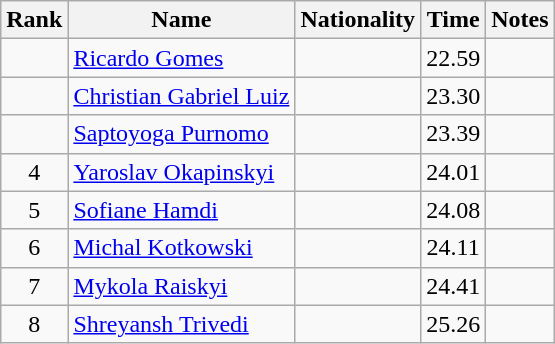<table class="wikitable sortable" style="text-align:center">
<tr>
<th>Rank</th>
<th>Name</th>
<th>Nationality</th>
<th>Time</th>
<th>Notes</th>
</tr>
<tr>
<td></td>
<td align=left><a href='#'>Ricardo Gomes</a></td>
<td align=left></td>
<td>22.59</td>
<td></td>
</tr>
<tr>
<td></td>
<td align=left><a href='#'>Christian Gabriel Luiz</a></td>
<td align=left></td>
<td>23.30</td>
<td></td>
</tr>
<tr>
<td></td>
<td align=left><a href='#'>Saptoyoga Purnomo</a></td>
<td align=left></td>
<td>23.39</td>
<td></td>
</tr>
<tr>
<td>4</td>
<td align=left><a href='#'>Yaroslav Okapinskyi</a></td>
<td align=left></td>
<td>24.01</td>
<td></td>
</tr>
<tr>
<td>5</td>
<td align=left><a href='#'>Sofiane Hamdi</a></td>
<td align=left></td>
<td>24.08</td>
<td></td>
</tr>
<tr>
<td>6</td>
<td align=left><a href='#'>Michal  Kotkowski</a></td>
<td align=left></td>
<td>24.11</td>
<td></td>
</tr>
<tr>
<td>7</td>
<td align=left><a href='#'>Mykola  Raiskyi</a></td>
<td align=left></td>
<td>24.41</td>
<td></td>
</tr>
<tr>
<td>8</td>
<td align=left><a href='#'>Shreyansh Trivedi</a></td>
<td align=left></td>
<td>25.26</td>
<td></td>
</tr>
</table>
